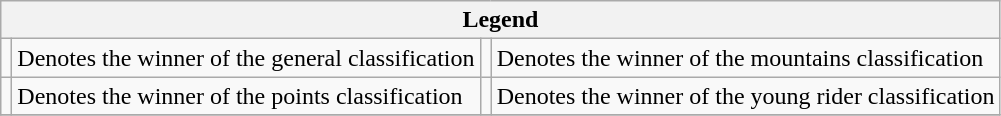<table class="wikitable noresize">
<tr>
<th colspan="4">Legend</th>
</tr>
<tr>
<td></td>
<td>Denotes the winner of the general classification</td>
<td></td>
<td>Denotes the winner of the mountains classification</td>
</tr>
<tr>
<td></td>
<td>Denotes the winner of the points classification</td>
<td></td>
<td>Denotes the winner of the young rider classification</td>
</tr>
<tr>
</tr>
</table>
